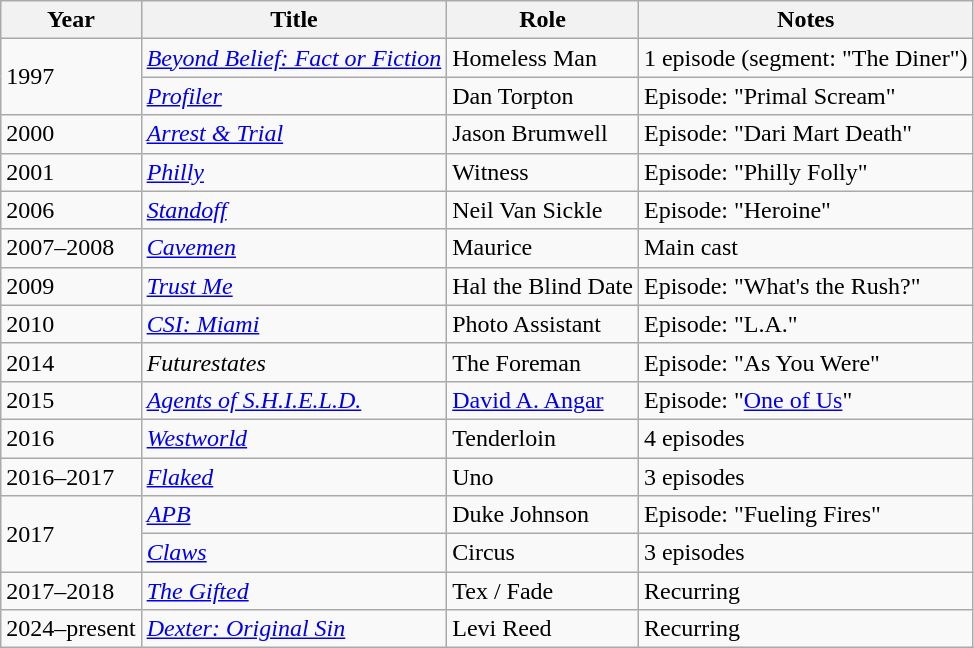<table class="wikitable sortable">
<tr>
<th>Year</th>
<th>Title</th>
<th>Role</th>
<th>Notes</th>
</tr>
<tr>
<td rowspan="2">1997</td>
<td><em><a href='#'>Beyond Belief: Fact or Fiction</a></em></td>
<td>Homeless Man</td>
<td>1 episode (segment: "The Diner")</td>
</tr>
<tr>
<td><em><a href='#'>Profiler</a></em></td>
<td>Dan Torpton</td>
<td>Episode: "Primal Scream"</td>
</tr>
<tr>
<td>2000</td>
<td><em><a href='#'>Arrest & Trial</a></em></td>
<td>Jason Brumwell</td>
<td>Episode: "Dari Mart Death"</td>
</tr>
<tr>
<td>2001</td>
<td><em><a href='#'>Philly</a></em></td>
<td>Witness</td>
<td>Episode: "Philly Folly"</td>
</tr>
<tr>
<td>2006</td>
<td><em><a href='#'>Standoff</a></em></td>
<td>Neil Van Sickle</td>
<td>Episode: "Heroine"</td>
</tr>
<tr>
<td>2007–2008</td>
<td><em><a href='#'>Cavemen</a></em></td>
<td>Maurice</td>
<td>Main cast</td>
</tr>
<tr>
<td>2009</td>
<td><em><a href='#'>Trust Me</a></em></td>
<td>Hal the Blind Date</td>
<td>Episode: "What's the Rush?"</td>
</tr>
<tr>
<td>2010</td>
<td><em><a href='#'>CSI: Miami</a></em></td>
<td>Photo Assistant</td>
<td>Episode: "L.A."</td>
</tr>
<tr>
<td>2014</td>
<td><em>Futurestates</em></td>
<td>The Foreman</td>
<td>Episode: "As You Were"</td>
</tr>
<tr>
<td>2015</td>
<td><em><a href='#'>Agents of S.H.I.E.L.D.</a></em></td>
<td><a href='#'>David A. Angar</a></td>
<td>Episode: "<a href='#'>One of Us</a>"</td>
</tr>
<tr>
<td>2016</td>
<td><em><a href='#'>Westworld</a></em></td>
<td>Tenderloin</td>
<td>4 episodes</td>
</tr>
<tr>
<td>2016–2017</td>
<td><em><a href='#'>Flaked</a></em></td>
<td>Uno</td>
<td>3 episodes</td>
</tr>
<tr>
<td rowspan="2">2017</td>
<td><em><a href='#'>APB</a></em></td>
<td>Duke Johnson</td>
<td>Episode: "Fueling Fires"</td>
</tr>
<tr>
<td><em><a href='#'>Claws</a></em></td>
<td>Circus</td>
<td>3 episodes</td>
</tr>
<tr>
<td>2017–2018</td>
<td><em><a href='#'>The Gifted</a></em></td>
<td>Tex / Fade</td>
<td>Recurring</td>
</tr>
<tr>
<td>2024–present</td>
<td><em><a href='#'>Dexter: Original Sin</a></em></td>
<td>Levi Reed</td>
<td>Recurring</td>
</tr>
</table>
